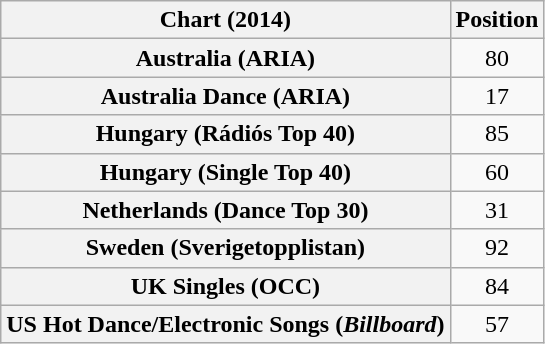<table class="wikitable sortable plainrowheaders" style="text-align:center">
<tr>
<th scope="col">Chart (2014)</th>
<th scope="col">Position</th>
</tr>
<tr>
<th scope="row">Australia (ARIA)</th>
<td>80</td>
</tr>
<tr>
<th scope="row">Australia Dance (ARIA)</th>
<td>17</td>
</tr>
<tr>
<th scope="row">Hungary (Rádiós Top 40)</th>
<td>85</td>
</tr>
<tr>
<th scope="row">Hungary (Single Top 40)</th>
<td>60</td>
</tr>
<tr>
<th scope="row">Netherlands (Dance Top 30)</th>
<td>31</td>
</tr>
<tr>
<th scope="row">Sweden (Sverigetopplistan)</th>
<td>92</td>
</tr>
<tr>
<th scope="row">UK Singles (OCC)</th>
<td>84</td>
</tr>
<tr>
<th scope="row">US Hot Dance/Electronic Songs (<em>Billboard</em>)</th>
<td>57</td>
</tr>
</table>
